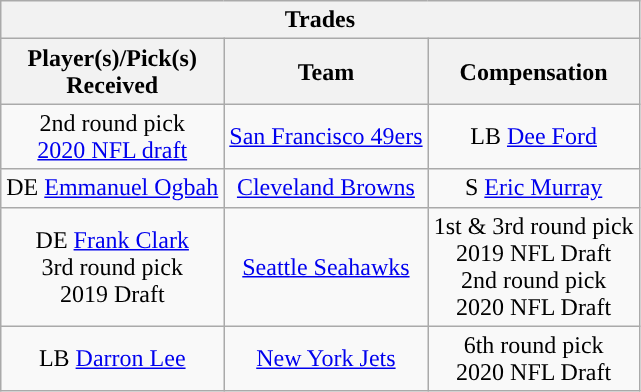<table class="wikitable" style="text-align:center">
<tr>
<th colspan=3>Trades</th>
</tr>
<tr>
<th>Player(s)/Pick(s)<br>Received</th>
<th>Team</th>
<th>Compensation</th>
</tr>
<tr>
<td>2nd round pick<br><a href='#'>2020 NFL draft</a></td>
<td><a href='#'>San Francisco 49ers</a></td>
<td>LB <a href='#'>Dee Ford</a></td>
</tr>
<tr>
<td>DE <a href='#'>Emmanuel Ogbah</a></td>
<td><a href='#'>Cleveland Browns</a></td>
<td>S <a href='#'>Eric Murray</a></td>
</tr>
<tr>
<td>DE <a href='#'>Frank Clark</a><br>3rd round pick<br>2019 Draft</td>
<td><a href='#'>Seattle Seahawks</a></td>
<td>1st & 3rd round pick<br>2019 NFL Draft<br>2nd round pick<br>2020 NFL Draft</td>
</tr>
<tr>
<td>LB <a href='#'>Darron Lee</a></td>
<td><a href='#'>New York Jets</a></td>
<td>6th round pick<br>2020 NFL Draft</td>
</tr>
</table>
